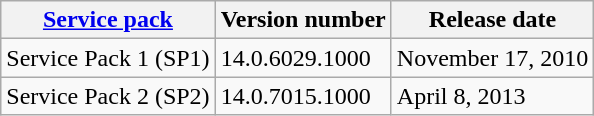<table class="wikitable floatright">
<tr>
<th><a href='#'>Service pack</a></th>
<th>Version number</th>
<th>Release date</th>
</tr>
<tr>
<td>Service Pack 1 (SP1)</td>
<td>14.0.6029.1000</td>
<td>November 17, 2010</td>
</tr>
<tr>
<td>Service Pack 2 (SP2)</td>
<td>14.0.7015.1000</td>
<td>April 8, 2013</td>
</tr>
</table>
